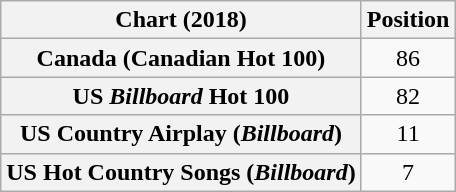<table class="wikitable sortable plainrowheaders" style="text-align:center">
<tr>
<th scope="col">Chart (2018)</th>
<th scope="col">Position</th>
</tr>
<tr>
<th scope="row">Canada (Canadian Hot 100)</th>
<td>86</td>
</tr>
<tr>
<th scope="row">US <em>Billboard</em> Hot 100</th>
<td>82</td>
</tr>
<tr>
<th scope="row">US Country Airplay (<em>Billboard</em>)</th>
<td>11</td>
</tr>
<tr>
<th scope="row">US Hot Country Songs (<em>Billboard</em>)</th>
<td>7</td>
</tr>
</table>
